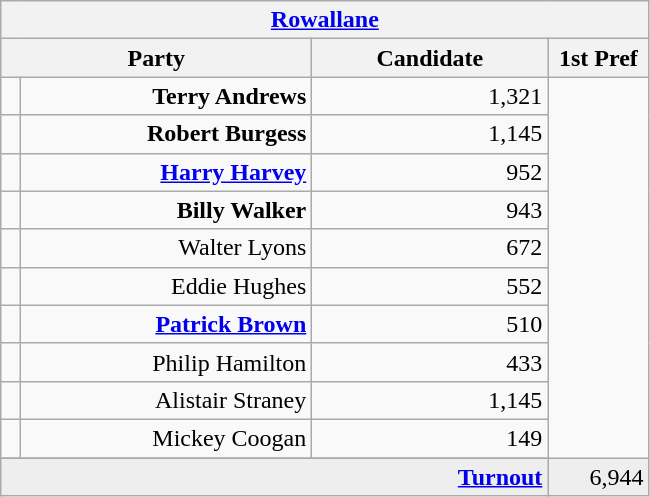<table class="wikitable">
<tr>
<th colspan="4" align="center"><a href='#'>Rowallane</a></th>
</tr>
<tr>
<th colspan="2" align="center" width=200>Party</th>
<th width=150>Candidate</th>
<th width=60>1st Pref</th>
</tr>
<tr>
<td></td>
<td align="right"><strong>Terry Andrews</strong></td>
<td align="right">1,321</td>
</tr>
<tr>
<td></td>
<td align="right"><strong>Robert Burgess</strong></td>
<td align="right">1,145</td>
</tr>
<tr>
<td></td>
<td align="right"><strong><a href='#'>Harry Harvey</a></strong></td>
<td align="right">952</td>
</tr>
<tr>
<td></td>
<td align="right"><strong>Billy Walker</strong></td>
<td align="right">943</td>
</tr>
<tr>
<td></td>
<td align="right">Walter Lyons</td>
<td align="right">672</td>
</tr>
<tr>
<td></td>
<td align="right">Eddie Hughes</td>
<td align="right">552</td>
</tr>
<tr>
<td></td>
<td align="right"><strong><a href='#'>Patrick Brown</a></strong></td>
<td align="right">510</td>
</tr>
<tr>
<td></td>
<td align="right">Philip Hamilton</td>
<td align="right">433</td>
</tr>
<tr>
<td></td>
<td align="right">Alistair Straney</td>
<td align="right">1,145</td>
</tr>
<tr>
<td></td>
<td align="right">Mickey Coogan</td>
<td align="right">149</td>
</tr>
<tr>
</tr>
<tr bgcolor="EEEEEE">
<td colspan=3 align="right"><strong><a href='#'>Turnout</a></strong></td>
<td align="right">6,944</td>
</tr>
</table>
